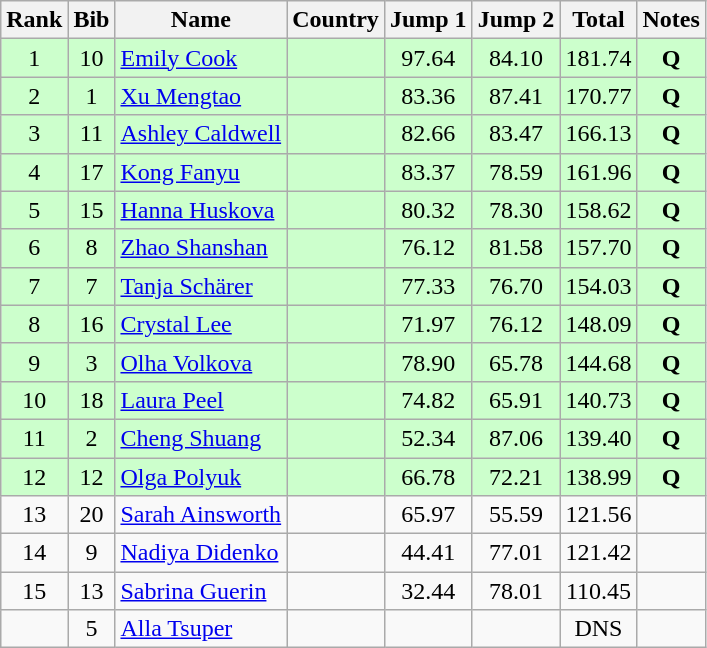<table class="wikitable sortable" style="text-align:center">
<tr>
<th>Rank</th>
<th>Bib</th>
<th>Name</th>
<th>Country</th>
<th>Jump 1</th>
<th>Jump 2</th>
<th>Total</th>
<th>Notes</th>
</tr>
<tr bgcolor="#ccffcc">
<td>1</td>
<td>10</td>
<td align=left><a href='#'>Emily Cook</a></td>
<td align=left></td>
<td>97.64</td>
<td>84.10</td>
<td>181.74</td>
<td><strong>Q</strong></td>
</tr>
<tr bgcolor="#ccffcc">
<td>2</td>
<td>1</td>
<td align=left><a href='#'>Xu Mengtao</a></td>
<td align=left></td>
<td>83.36</td>
<td>87.41</td>
<td>170.77</td>
<td><strong>Q</strong></td>
</tr>
<tr bgcolor="#ccffcc">
<td>3</td>
<td>11</td>
<td align=left><a href='#'>Ashley Caldwell</a></td>
<td align=left></td>
<td>82.66</td>
<td>83.47</td>
<td>166.13</td>
<td><strong>Q</strong></td>
</tr>
<tr bgcolor="#ccffcc">
<td>4</td>
<td>17</td>
<td align=left><a href='#'>Kong Fanyu</a></td>
<td align=left></td>
<td>83.37</td>
<td>78.59</td>
<td>161.96</td>
<td><strong>Q</strong></td>
</tr>
<tr bgcolor="#ccffcc">
<td>5</td>
<td>15</td>
<td align=left><a href='#'>Hanna Huskova</a></td>
<td align=left></td>
<td>80.32</td>
<td>78.30</td>
<td>158.62</td>
<td><strong>Q</strong></td>
</tr>
<tr bgcolor="#ccffcc">
<td>6</td>
<td>8</td>
<td align=left><a href='#'>Zhao Shanshan</a></td>
<td align=left></td>
<td>76.12</td>
<td>81.58</td>
<td>157.70</td>
<td><strong>Q</strong></td>
</tr>
<tr bgcolor="#ccffcc">
<td>7</td>
<td>7</td>
<td align=left><a href='#'>Tanja Schärer</a></td>
<td align=left></td>
<td>77.33</td>
<td>76.70</td>
<td>154.03</td>
<td><strong>Q</strong></td>
</tr>
<tr bgcolor="#ccffcc">
<td>8</td>
<td>16</td>
<td align=left><a href='#'>Crystal Lee</a></td>
<td align=left></td>
<td>71.97</td>
<td>76.12</td>
<td>148.09</td>
<td><strong>Q</strong></td>
</tr>
<tr bgcolor="#ccffcc">
<td>9</td>
<td>3</td>
<td align=left><a href='#'>Olha Volkova</a></td>
<td align=left></td>
<td>78.90</td>
<td>65.78</td>
<td>144.68</td>
<td><strong>Q</strong></td>
</tr>
<tr bgcolor="#ccffcc">
<td>10</td>
<td>18</td>
<td align=left><a href='#'>Laura Peel</a></td>
<td align=left></td>
<td>74.82</td>
<td>65.91</td>
<td>140.73</td>
<td><strong>Q</strong></td>
</tr>
<tr bgcolor="#ccffcc">
<td>11</td>
<td>2</td>
<td align=left><a href='#'>Cheng Shuang</a></td>
<td align=left></td>
<td>52.34</td>
<td>87.06</td>
<td>139.40</td>
<td><strong>Q</strong></td>
</tr>
<tr bgcolor="#ccffcc">
<td>12</td>
<td>12</td>
<td align=left><a href='#'>Olga Polyuk</a></td>
<td align=left></td>
<td>66.78</td>
<td>72.21</td>
<td>138.99</td>
<td><strong>Q</strong></td>
</tr>
<tr>
<td>13</td>
<td>20</td>
<td align=left><a href='#'>Sarah Ainsworth</a></td>
<td align=left></td>
<td>65.97</td>
<td>55.59</td>
<td>121.56</td>
<td></td>
</tr>
<tr>
<td>14</td>
<td>9</td>
<td align=left><a href='#'>Nadiya Didenko</a></td>
<td align=left></td>
<td>44.41</td>
<td>77.01</td>
<td>121.42</td>
<td></td>
</tr>
<tr>
<td>15</td>
<td>13</td>
<td align=left><a href='#'>Sabrina Guerin</a></td>
<td align=left></td>
<td>32.44</td>
<td>78.01</td>
<td>110.45</td>
<td></td>
</tr>
<tr>
<td></td>
<td>5</td>
<td align=left><a href='#'>Alla Tsuper</a></td>
<td align=left></td>
<td></td>
<td></td>
<td>DNS</td>
<td></td>
</tr>
</table>
